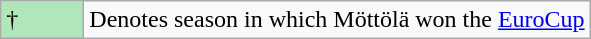<table class="wikitable">
<tr>
<td style="background:#AFE6BA; width:3em;">†</td>
<td>Denotes season in which Möttölä won the <a href='#'>EuroCup</a></td>
</tr>
</table>
